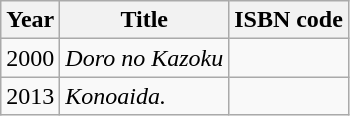<table class="wikitable">
<tr>
<th>Year</th>
<th>Title</th>
<th>ISBN code</th>
</tr>
<tr>
<td>2000</td>
<td><em>Doro no Kazoku</em></td>
<td></td>
</tr>
<tr>
<td>2013</td>
<td><em>Konoaida.</em></td>
<td></td>
</tr>
</table>
